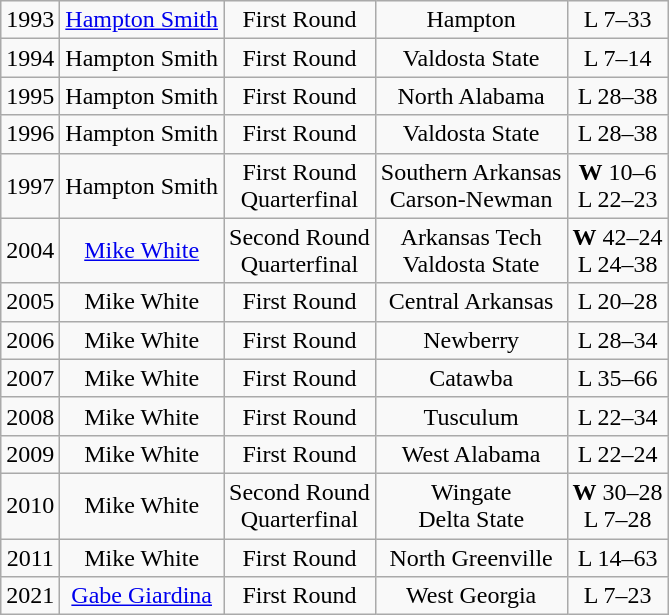<table class="wikitable" style="text-align:center;">
<tr>
<td>1993</td>
<td><a href='#'>Hampton Smith</a></td>
<td>First Round</td>
<td>Hampton</td>
<td>L 7–33</td>
</tr>
<tr>
<td>1994</td>
<td>Hampton Smith</td>
<td>First Round</td>
<td>Valdosta State</td>
<td>L 7–14</td>
</tr>
<tr>
<td>1995</td>
<td>Hampton Smith</td>
<td>First Round</td>
<td>North Alabama</td>
<td>L 28–38</td>
</tr>
<tr>
<td>1996</td>
<td>Hampton Smith</td>
<td>First Round</td>
<td>Valdosta State</td>
<td>L 28–38</td>
</tr>
<tr>
<td>1997</td>
<td>Hampton Smith</td>
<td>First Round<br>Quarterfinal</td>
<td>Southern Arkansas<br>Carson-Newman</td>
<td><strong>W</strong> 10–6<br>L 22–23</td>
</tr>
<tr>
<td>2004</td>
<td><a href='#'>Mike White</a></td>
<td>Second Round<br>Quarterfinal</td>
<td>Arkansas Tech<br>Valdosta State</td>
<td><strong>W</strong> 42–24<br>L 24–38</td>
</tr>
<tr>
<td>2005</td>
<td>Mike White</td>
<td>First Round</td>
<td>Central Arkansas</td>
<td>L 20–28</td>
</tr>
<tr>
<td>2006</td>
<td>Mike White</td>
<td>First Round</td>
<td>Newberry</td>
<td>L 28–34</td>
</tr>
<tr>
<td>2007</td>
<td>Mike White</td>
<td>First Round</td>
<td>Catawba</td>
<td>L 35–66</td>
</tr>
<tr>
<td>2008</td>
<td>Mike White</td>
<td>First Round</td>
<td>Tusculum</td>
<td>L 22–34</td>
</tr>
<tr>
<td>2009</td>
<td>Mike White</td>
<td>First Round</td>
<td>West Alabama</td>
<td>L 22–24</td>
</tr>
<tr>
<td>2010</td>
<td>Mike White</td>
<td>Second Round<br>Quarterfinal</td>
<td>Wingate<br>Delta State<br></td>
<td><strong>W</strong> 30–28<br>L 7–28</td>
</tr>
<tr>
<td>2011</td>
<td>Mike White</td>
<td>First Round</td>
<td>North Greenville</td>
<td>L 14–63</td>
</tr>
<tr>
<td>2021</td>
<td><a href='#'>Gabe Giardina</a></td>
<td>First Round</td>
<td>West Georgia</td>
<td>L 7–23</td>
</tr>
</table>
